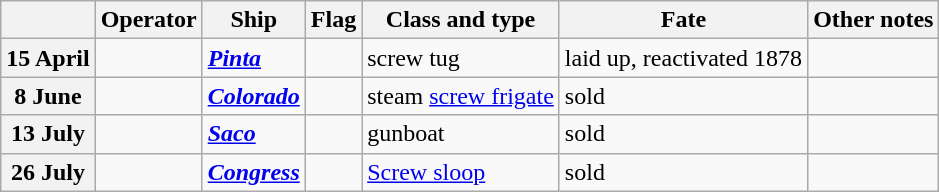<table class="wikitable">
<tr>
<th></th>
<th>Operator</th>
<th>Ship</th>
<th>Flag</th>
<th>Class and type</th>
<th>Fate</th>
<th>Other notes</th>
</tr>
<tr ---->
<th>15 April</th>
<td></td>
<td><a href='#'><strong><em>Pinta</em></strong></a></td>
<td></td>
<td>screw tug</td>
<td>laid up, reactivated 1878</td>
<td></td>
</tr>
<tr ---->
<th>8 June</th>
<td></td>
<td><a href='#'><strong><em>Colorado</em></strong></a></td>
<td></td>
<td>steam <a href='#'>screw frigate</a></td>
<td>sold</td>
<td></td>
</tr>
<tr ---->
<th>13 July</th>
<td></td>
<td><a href='#'><strong><em>Saco</em></strong></a></td>
<td></td>
<td>gunboat</td>
<td>sold</td>
<td></td>
</tr>
<tr ---->
<th>26 July</th>
<td></td>
<td><a href='#'><strong><em>Congress</em></strong></a></td>
<td></td>
<td><a href='#'>Screw sloop</a></td>
<td>sold</td>
<td></td>
</tr>
</table>
